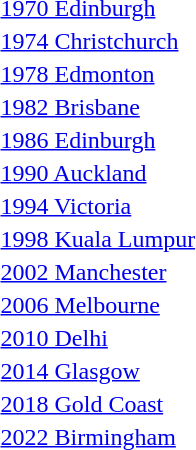<table>
<tr>
<td><a href='#'>1970 Edinburgh</a><br></td>
<td></td>
<td></td>
<td></td>
</tr>
<tr>
<td><a href='#'>1974 Christchurch</a><br></td>
<td></td>
<td></td>
<td></td>
</tr>
<tr>
<td><a href='#'>1978 Edmonton</a><br></td>
<td></td>
<td></td>
<td></td>
</tr>
<tr>
<td><a href='#'>1982 Brisbane</a><br></td>
<td></td>
<td></td>
<td></td>
</tr>
<tr>
<td><a href='#'>1986 Edinburgh</a><br></td>
<td></td>
<td></td>
<td></td>
</tr>
<tr>
<td><a href='#'>1990 Auckland</a><br></td>
<td></td>
<td></td>
<td></td>
</tr>
<tr>
<td><a href='#'>1994 Victoria</a><br></td>
<td></td>
<td></td>
<td></td>
</tr>
<tr>
<td><a href='#'>1998 Kuala Lumpur</a><br></td>
<td></td>
<td></td>
<td></td>
</tr>
<tr>
<td><a href='#'>2002 Manchester</a><br></td>
<td></td>
<td></td>
<td></td>
</tr>
<tr>
<td><a href='#'>2006 Melbourne</a><br></td>
<td></td>
<td></td>
<td></td>
</tr>
<tr>
<td><a href='#'>2010 Delhi</a><br></td>
<td></td>
<td></td>
<td></td>
</tr>
<tr>
<td><a href='#'>2014 Glasgow</a><br></td>
<td></td>
<td></td>
<td></td>
</tr>
<tr>
<td><a href='#'>2018 Gold Coast</a><br></td>
<td></td>
<td></td>
<td></td>
</tr>
<tr>
<td><a href='#'>2022 Birmingham</a><br></td>
<td></td>
<td></td>
<td></td>
</tr>
</table>
